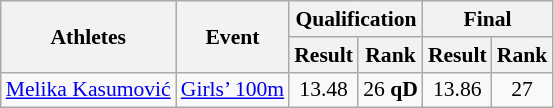<table class="wikitable" border="1" style="font-size:90%">
<tr>
<th rowspan=2>Athletes</th>
<th rowspan=2>Event</th>
<th colspan=2>Qualification</th>
<th colspan=2>Final</th>
</tr>
<tr>
<th>Result</th>
<th>Rank</th>
<th>Result</th>
<th>Rank</th>
</tr>
<tr>
<td><a href='#'>Melika Kasumović</a></td>
<td><a href='#'>Girls’ 100m</a></td>
<td align=center>13.48</td>
<td align=center>26 <strong>qD</strong></td>
<td align=center>13.86</td>
<td align=center>27</td>
</tr>
</table>
